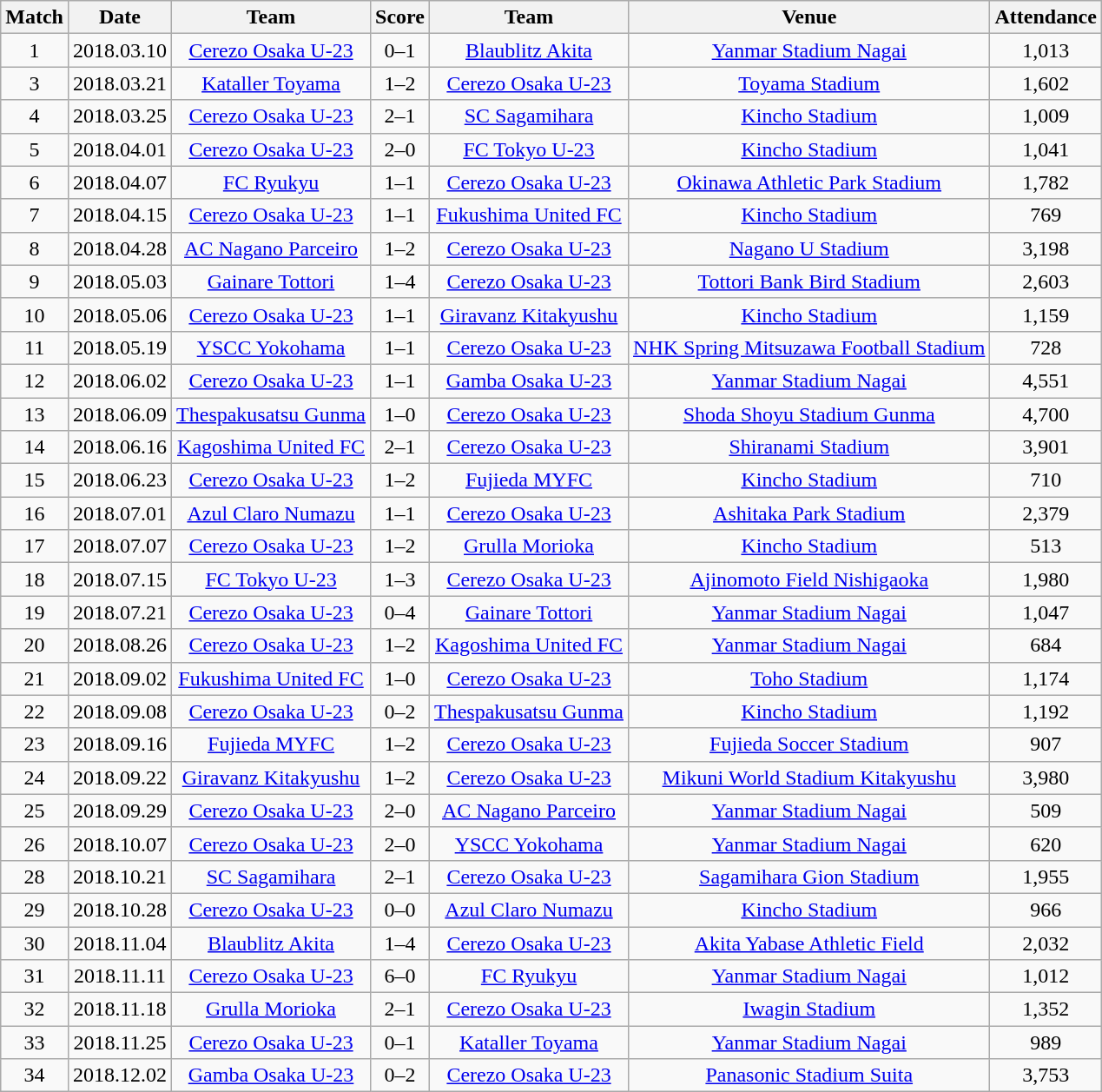<table class="wikitable" style="text-align:center;">
<tr>
<th>Match</th>
<th>Date</th>
<th>Team</th>
<th>Score</th>
<th>Team</th>
<th>Venue</th>
<th>Attendance</th>
</tr>
<tr>
<td>1</td>
<td>2018.03.10</td>
<td><a href='#'>Cerezo Osaka U-23</a></td>
<td>0–1</td>
<td><a href='#'>Blaublitz Akita</a></td>
<td><a href='#'>Yanmar Stadium Nagai</a></td>
<td>1,013</td>
</tr>
<tr>
<td>3</td>
<td>2018.03.21</td>
<td><a href='#'>Kataller Toyama</a></td>
<td>1–2</td>
<td><a href='#'>Cerezo Osaka U-23</a></td>
<td><a href='#'>Toyama Stadium</a></td>
<td>1,602</td>
</tr>
<tr>
<td>4</td>
<td>2018.03.25</td>
<td><a href='#'>Cerezo Osaka U-23</a></td>
<td>2–1</td>
<td><a href='#'>SC Sagamihara</a></td>
<td><a href='#'>Kincho Stadium</a></td>
<td>1,009</td>
</tr>
<tr>
<td>5</td>
<td>2018.04.01</td>
<td><a href='#'>Cerezo Osaka U-23</a></td>
<td>2–0</td>
<td><a href='#'>FC Tokyo U-23</a></td>
<td><a href='#'>Kincho Stadium</a></td>
<td>1,041</td>
</tr>
<tr>
<td>6</td>
<td>2018.04.07</td>
<td><a href='#'>FC Ryukyu</a></td>
<td>1–1</td>
<td><a href='#'>Cerezo Osaka U-23</a></td>
<td><a href='#'>Okinawa Athletic Park Stadium</a></td>
<td>1,782</td>
</tr>
<tr>
<td>7</td>
<td>2018.04.15</td>
<td><a href='#'>Cerezo Osaka U-23</a></td>
<td>1–1</td>
<td><a href='#'>Fukushima United FC</a></td>
<td><a href='#'>Kincho Stadium</a></td>
<td>769</td>
</tr>
<tr>
<td>8</td>
<td>2018.04.28</td>
<td><a href='#'>AC Nagano Parceiro</a></td>
<td>1–2</td>
<td><a href='#'>Cerezo Osaka U-23</a></td>
<td><a href='#'>Nagano U Stadium</a></td>
<td>3,198</td>
</tr>
<tr>
<td>9</td>
<td>2018.05.03</td>
<td><a href='#'>Gainare Tottori</a></td>
<td>1–4</td>
<td><a href='#'>Cerezo Osaka U-23</a></td>
<td><a href='#'>Tottori Bank Bird Stadium</a></td>
<td>2,603</td>
</tr>
<tr>
<td>10</td>
<td>2018.05.06</td>
<td><a href='#'>Cerezo Osaka U-23</a></td>
<td>1–1</td>
<td><a href='#'>Giravanz Kitakyushu</a></td>
<td><a href='#'>Kincho Stadium</a></td>
<td>1,159</td>
</tr>
<tr>
<td>11</td>
<td>2018.05.19</td>
<td><a href='#'>YSCC Yokohama</a></td>
<td>1–1</td>
<td><a href='#'>Cerezo Osaka U-23</a></td>
<td><a href='#'>NHK Spring Mitsuzawa Football Stadium</a></td>
<td>728</td>
</tr>
<tr>
<td>12</td>
<td>2018.06.02</td>
<td><a href='#'>Cerezo Osaka U-23</a></td>
<td>1–1</td>
<td><a href='#'>Gamba Osaka U-23</a></td>
<td><a href='#'>Yanmar Stadium Nagai</a></td>
<td>4,551</td>
</tr>
<tr>
<td>13</td>
<td>2018.06.09</td>
<td><a href='#'>Thespakusatsu Gunma</a></td>
<td>1–0</td>
<td><a href='#'>Cerezo Osaka U-23</a></td>
<td><a href='#'>Shoda Shoyu Stadium Gunma</a></td>
<td>4,700</td>
</tr>
<tr>
<td>14</td>
<td>2018.06.16</td>
<td><a href='#'>Kagoshima United FC</a></td>
<td>2–1</td>
<td><a href='#'>Cerezo Osaka U-23</a></td>
<td><a href='#'>Shiranami Stadium</a></td>
<td>3,901</td>
</tr>
<tr>
<td>15</td>
<td>2018.06.23</td>
<td><a href='#'>Cerezo Osaka U-23</a></td>
<td>1–2</td>
<td><a href='#'>Fujieda MYFC</a></td>
<td><a href='#'>Kincho Stadium</a></td>
<td>710</td>
</tr>
<tr>
<td>16</td>
<td>2018.07.01</td>
<td><a href='#'>Azul Claro Numazu</a></td>
<td>1–1</td>
<td><a href='#'>Cerezo Osaka U-23</a></td>
<td><a href='#'>Ashitaka Park Stadium</a></td>
<td>2,379</td>
</tr>
<tr>
<td>17</td>
<td>2018.07.07</td>
<td><a href='#'>Cerezo Osaka U-23</a></td>
<td>1–2</td>
<td><a href='#'>Grulla Morioka</a></td>
<td><a href='#'>Kincho Stadium</a></td>
<td>513</td>
</tr>
<tr>
<td>18</td>
<td>2018.07.15</td>
<td><a href='#'>FC Tokyo U-23</a></td>
<td>1–3</td>
<td><a href='#'>Cerezo Osaka U-23</a></td>
<td><a href='#'>Ajinomoto Field Nishigaoka</a></td>
<td>1,980</td>
</tr>
<tr>
<td>19</td>
<td>2018.07.21</td>
<td><a href='#'>Cerezo Osaka U-23</a></td>
<td>0–4</td>
<td><a href='#'>Gainare Tottori</a></td>
<td><a href='#'>Yanmar Stadium Nagai</a></td>
<td>1,047</td>
</tr>
<tr>
<td>20</td>
<td>2018.08.26</td>
<td><a href='#'>Cerezo Osaka U-23</a></td>
<td>1–2</td>
<td><a href='#'>Kagoshima United FC</a></td>
<td><a href='#'>Yanmar Stadium Nagai</a></td>
<td>684</td>
</tr>
<tr>
<td>21</td>
<td>2018.09.02</td>
<td><a href='#'>Fukushima United FC</a></td>
<td>1–0</td>
<td><a href='#'>Cerezo Osaka U-23</a></td>
<td><a href='#'>Toho Stadium</a></td>
<td>1,174</td>
</tr>
<tr>
<td>22</td>
<td>2018.09.08</td>
<td><a href='#'>Cerezo Osaka U-23</a></td>
<td>0–2</td>
<td><a href='#'>Thespakusatsu Gunma</a></td>
<td><a href='#'>Kincho Stadium</a></td>
<td>1,192</td>
</tr>
<tr>
<td>23</td>
<td>2018.09.16</td>
<td><a href='#'>Fujieda MYFC</a></td>
<td>1–2</td>
<td><a href='#'>Cerezo Osaka U-23</a></td>
<td><a href='#'>Fujieda Soccer Stadium</a></td>
<td>907</td>
</tr>
<tr>
<td>24</td>
<td>2018.09.22</td>
<td><a href='#'>Giravanz Kitakyushu</a></td>
<td>1–2</td>
<td><a href='#'>Cerezo Osaka U-23</a></td>
<td><a href='#'>Mikuni World Stadium Kitakyushu</a></td>
<td>3,980</td>
</tr>
<tr>
<td>25</td>
<td>2018.09.29</td>
<td><a href='#'>Cerezo Osaka U-23</a></td>
<td>2–0</td>
<td><a href='#'>AC Nagano Parceiro</a></td>
<td><a href='#'>Yanmar Stadium Nagai</a></td>
<td>509</td>
</tr>
<tr>
<td>26</td>
<td>2018.10.07</td>
<td><a href='#'>Cerezo Osaka U-23</a></td>
<td>2–0</td>
<td><a href='#'>YSCC Yokohama</a></td>
<td><a href='#'>Yanmar Stadium Nagai</a></td>
<td>620</td>
</tr>
<tr>
<td>28</td>
<td>2018.10.21</td>
<td><a href='#'>SC Sagamihara</a></td>
<td>2–1</td>
<td><a href='#'>Cerezo Osaka U-23</a></td>
<td><a href='#'>Sagamihara Gion Stadium</a></td>
<td>1,955</td>
</tr>
<tr>
<td>29</td>
<td>2018.10.28</td>
<td><a href='#'>Cerezo Osaka U-23</a></td>
<td>0–0</td>
<td><a href='#'>Azul Claro Numazu</a></td>
<td><a href='#'>Kincho Stadium</a></td>
<td>966</td>
</tr>
<tr>
<td>30</td>
<td>2018.11.04</td>
<td><a href='#'>Blaublitz Akita</a></td>
<td>1–4</td>
<td><a href='#'>Cerezo Osaka U-23</a></td>
<td><a href='#'>Akita Yabase Athletic Field</a></td>
<td>2,032</td>
</tr>
<tr>
<td>31</td>
<td>2018.11.11</td>
<td><a href='#'>Cerezo Osaka U-23</a></td>
<td>6–0</td>
<td><a href='#'>FC Ryukyu</a></td>
<td><a href='#'>Yanmar Stadium Nagai</a></td>
<td>1,012</td>
</tr>
<tr>
<td>32</td>
<td>2018.11.18</td>
<td><a href='#'>Grulla Morioka</a></td>
<td>2–1</td>
<td><a href='#'>Cerezo Osaka U-23</a></td>
<td><a href='#'>Iwagin Stadium</a></td>
<td>1,352</td>
</tr>
<tr>
<td>33</td>
<td>2018.11.25</td>
<td><a href='#'>Cerezo Osaka U-23</a></td>
<td>0–1</td>
<td><a href='#'>Kataller Toyama</a></td>
<td><a href='#'>Yanmar Stadium Nagai</a></td>
<td>989</td>
</tr>
<tr>
<td>34</td>
<td>2018.12.02</td>
<td><a href='#'>Gamba Osaka U-23</a></td>
<td>0–2</td>
<td><a href='#'>Cerezo Osaka U-23</a></td>
<td><a href='#'>Panasonic Stadium Suita</a></td>
<td>3,753</td>
</tr>
</table>
